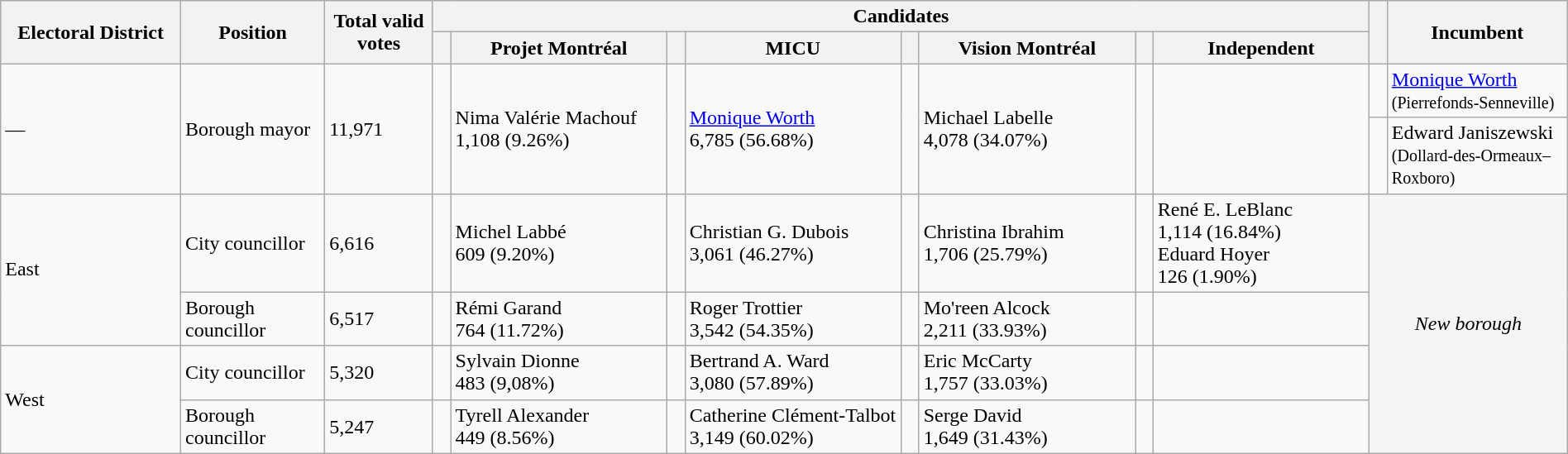<table class="wikitable" width="100%">
<tr>
<th width=10% rowspan=2>Electoral District</th>
<th width=8% rowspan=2>Position</th>
<th width=6% rowspan=2>Total valid votes</th>
<th colspan=8>Candidates</th>
<th width=1% rowspan=2> </th>
<th width=10% rowspan=2>Incumbent</th>
</tr>
<tr>
<th width=1% > </th>
<th width=12% ><span>Projet Montréal</span></th>
<th width=1% > </th>
<th width=12% >MICU</th>
<th width=1% > </th>
<th width=12% >Vision Montréal</th>
<th width=1% > </th>
<th width=12% >Independent</th>
</tr>
<tr>
<td rowspan=2>—</td>
<td rowspan=2>Borough mayor</td>
<td rowspan=2>11,971</td>
<td rowspan=2></td>
<td rowspan=2>Nima Valérie Machouf<br>1,108 (9.26%)</td>
<td rowspan=2 > </td>
<td rowspan=2><a href='#'>Monique Worth</a><br>6,785 (56.68%)</td>
<td rowspan=2></td>
<td rowspan=2>Michael Labelle<br>4,078 (34.07%)</td>
<td rowspan=2></td>
<td rowspan=2></td>
<td> </td>
<td><a href='#'>Monique Worth</a><br><small>(Pierrefonds-Senneville)</small></td>
</tr>
<tr>
<td> </td>
<td>Edward Janiszewski<br><small>(Dollard-des-Ormeaux–Roxboro)</small></td>
</tr>
<tr>
<td rowspan=2>East</td>
<td>City councillor</td>
<td>6,616</td>
<td></td>
<td>Michel Labbé<br>609 (9.20%)</td>
<td> </td>
<td>Christian G. Dubois<br>3,061 (46.27%)</td>
<td></td>
<td>Christina Ibrahim<br>1,706 (25.79%)</td>
<td></td>
<td>René E. LeBlanc<br>1,114 (16.84%)<br>Eduard Hoyer<br>126 (1.90%)</td>
<td colspan="2" rowspan="4" style="background:whitesmoke; text-align:center;"><em>New borough</em></td>
</tr>
<tr>
<td>Borough councillor</td>
<td>6,517</td>
<td></td>
<td>Rémi Garand<br>764 (11.72%)</td>
<td> </td>
<td>Roger Trottier<br>3,542 (54.35%)</td>
<td></td>
<td>Mo'reen Alcock<br>2,211 (33.93%)</td>
<td></td>
<td></td>
</tr>
<tr>
<td rowspan=2>West</td>
<td>City councillor</td>
<td>5,320</td>
<td></td>
<td>Sylvain Dionne<br>483 (9,08%)</td>
<td> </td>
<td>Bertrand A. Ward<br>3,080 (57.89%)</td>
<td></td>
<td>Eric McCarty<br>1,757 (33.03%)</td>
<td></td>
<td></td>
</tr>
<tr>
<td>Borough councillor</td>
<td>5,247</td>
<td></td>
<td>Tyrell Alexander<br>449 (8.56%)</td>
<td> </td>
<td>Catherine Clément-Talbot<br>3,149 (60.02%)</td>
<td></td>
<td>Serge David<br>1,649 (31.43%)</td>
<td></td>
<td></td>
</tr>
</table>
